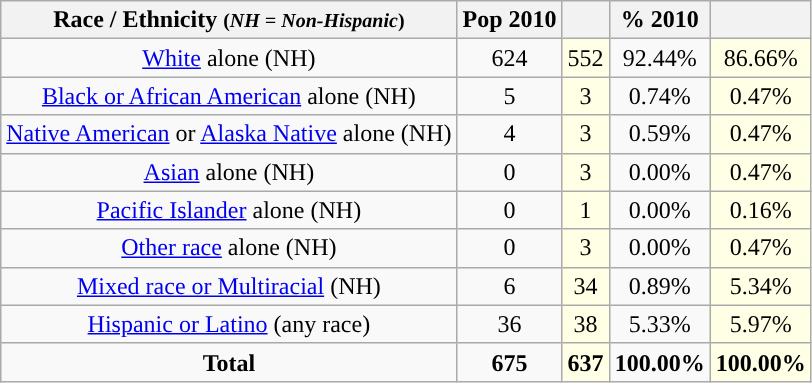<table class="wikitable" style="text-align:center;">
<tr>
<th>Race / Ethnicity <small>(<em>NH = Non-Hispanic</em>)</small></th>
<th>Pop 2010</th>
<th></th>
<th>% 2010</th>
<th></th>
</tr>
<tr>
<td><a href='#'>White</a> alone (NH)</td>
<td>624</td>
<td style='background: #ffffe6;'>552</td>
<td>92.44%</td>
<td style='background: #ffffe6;'>86.66%</td>
</tr>
<tr>
<td><a href='#'>Black or African American</a> alone (NH)</td>
<td>5</td>
<td style='background: #ffffe6;'>3</td>
<td>0.74%</td>
<td style='background: #ffffe6;'>0.47%</td>
</tr>
<tr>
<td><a href='#'>Native American</a> or <a href='#'>Alaska Native</a> alone (NH)</td>
<td>4</td>
<td style='background: #ffffe6;'>3</td>
<td>0.59%</td>
<td style='background: #ffffe6;'>0.47%</td>
</tr>
<tr>
<td><a href='#'>Asian</a> alone (NH)</td>
<td>0</td>
<td style='background: #ffffe6;'>3</td>
<td>0.00%</td>
<td style='background: #ffffe6;'>0.47%</td>
</tr>
<tr>
<td><a href='#'>Pacific Islander</a> alone (NH)</td>
<td>0</td>
<td style='background: #ffffe6;'>1</td>
<td>0.00%</td>
<td style='background: #ffffe6;'>0.16%</td>
</tr>
<tr>
<td><a href='#'>Other race</a> alone (NH)</td>
<td>0</td>
<td style='background: #ffffe6;'>3</td>
<td>0.00%</td>
<td style='background: #ffffe6;'>0.47%</td>
</tr>
<tr>
<td><a href='#'>Mixed race or Multiracial</a> (NH)</td>
<td>6</td>
<td style='background: #ffffe6;'>34</td>
<td>0.89%</td>
<td style='background: #ffffe6;'>5.34%</td>
</tr>
<tr>
<td><a href='#'>Hispanic or Latino</a> (any race)</td>
<td>36</td>
<td style='background: #ffffe6;'>38</td>
<td>5.33%</td>
<td style='background: #ffffe6;'>5.97%</td>
</tr>
<tr>
<td><strong>Total</strong></td>
<td><strong>675</strong></td>
<td style='background: #ffffe6;'><strong>637</strong></td>
<td><strong>100.00%</strong></td>
<td style='background: #ffffe6;'><strong>100.00%</strong></td>
</tr>
</table>
